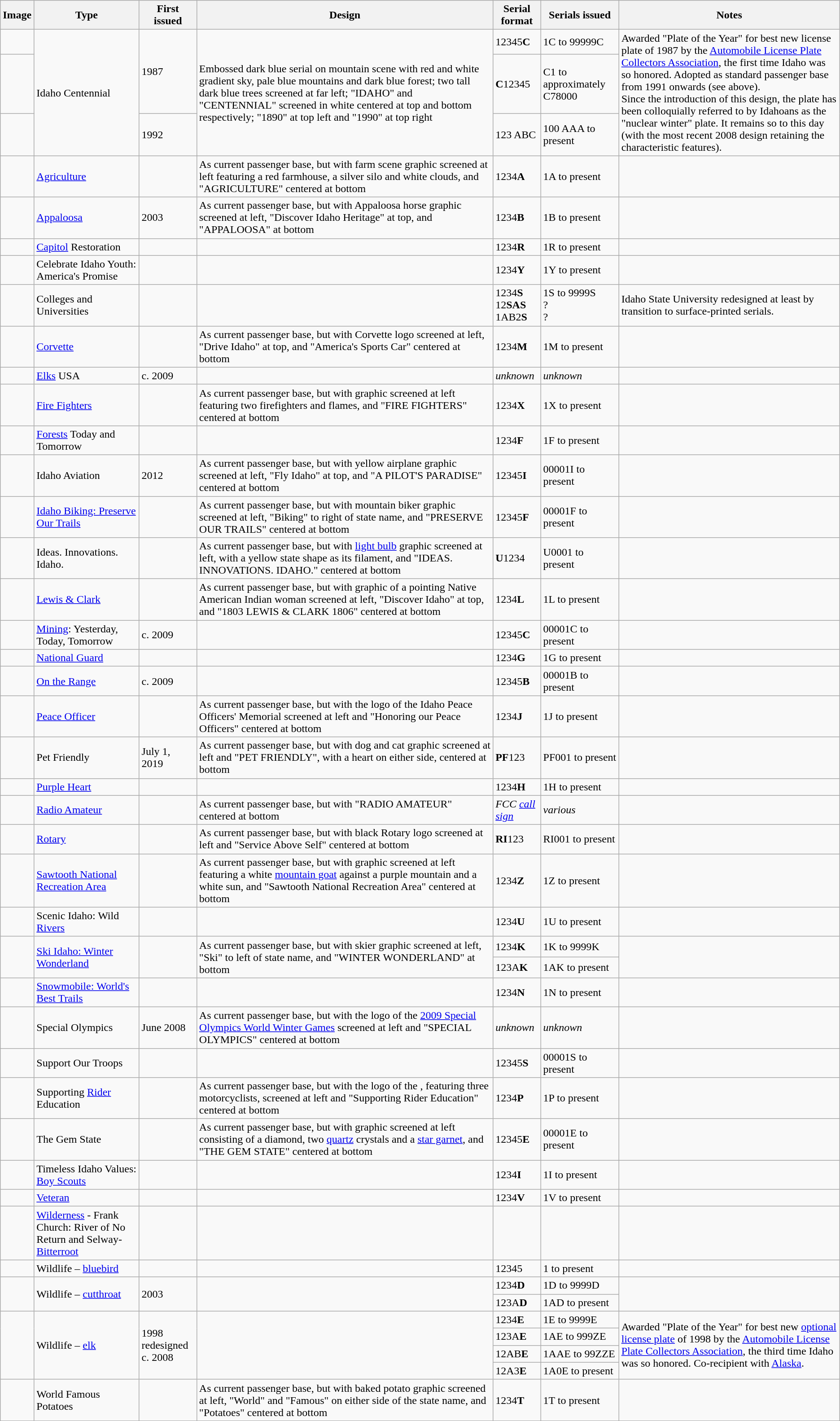<table class="wikitable">
<tr>
<th>Image</th>
<th>Type</th>
<th>First issued</th>
<th>Design</th>
<th>Serial format</th>
<th>Serials issued</th>
<th>Notes</th>
</tr>
<tr>
<td></td>
<td rowspan="3">Idaho Centennial</td>
<td rowspan="2">1987</td>
<td rowspan="3">Embossed dark blue serial on mountain scene with red and white gradient sky, pale blue mountains and dark blue forest; two tall dark blue trees screened at far left; "IDAHO" and "CENTENNIAL" screened in white centered at top and bottom respectively; "1890" at top left and "1990" at top right</td>
<td>12345<strong>C</strong></td>
<td>1C to 99999C</td>
<td rowspan="3">Awarded "Plate of the Year" for best new license plate of 1987 by the <a href='#'>Automobile License Plate Collectors Association</a>, the first time Idaho was so honored. Adopted as standard passenger base from 1991 onwards (see above).<br>Since the introduction of this design, the plate has been colloquially referred to by Idahoans as the "nuclear winter" plate. It remains so to this day (with the most recent 2008 design retaining the characteristic features).</td>
</tr>
<tr>
<td></td>
<td><strong>C</strong>12345</td>
<td>C1 to approximately C78000</td>
</tr>
<tr>
<td></td>
<td>1992</td>
<td>123 ABC</td>
<td>100 AAA to present</td>
</tr>
<tr>
<td></td>
<td><a href='#'>Agriculture</a></td>
<td></td>
<td>As current passenger base, but with farm scene graphic screened at left featuring a red farmhouse, a silver silo and white clouds, and "AGRICULTURE" centered at bottom</td>
<td>1234<strong>A</strong></td>
<td>1A to present</td>
<td></td>
</tr>
<tr>
<td></td>
<td><a href='#'>Appaloosa</a></td>
<td>2003</td>
<td>As current passenger base, but with Appaloosa horse graphic screened at left, "Discover Idaho Heritage" at top, and "APPALOOSA" at bottom</td>
<td>1234<strong>B</strong></td>
<td>1B to present</td>
<td></td>
</tr>
<tr>
<td></td>
<td><a href='#'>Capitol</a> Restoration</td>
<td></td>
<td></td>
<td>1234<strong>R</strong></td>
<td>1R to present</td>
<td></td>
</tr>
<tr>
<td></td>
<td>Celebrate Idaho Youth: America's Promise</td>
<td></td>
<td></td>
<td>1234<strong>Y</strong></td>
<td>1Y to present</td>
<td></td>
</tr>
<tr>
<td></td>
<td>Colleges and Universities</td>
<td></td>
<td></td>
<td>1234<strong>S</strong><br>12<strong>SAS</strong><br>1AB2<strong>S</strong></td>
<td>1S to 9999S<br>?<br>?</td>
<td>Idaho State University redesigned at least by transition to surface-printed serials.</td>
</tr>
<tr>
<td></td>
<td><a href='#'>Corvette</a></td>
<td></td>
<td>As current passenger base, but with Corvette logo screened at left, "Drive Idaho" at top, and "America's Sports Car" centered at bottom</td>
<td>1234<strong>M</strong></td>
<td>1M to present</td>
<td></td>
</tr>
<tr>
<td></td>
<td><a href='#'>Elks</a> USA</td>
<td>c. 2009</td>
<td></td>
<td><em>unknown</em></td>
<td><em>unknown</em></td>
<td></td>
</tr>
<tr>
<td></td>
<td><a href='#'>Fire Fighters</a></td>
<td></td>
<td>As current passenger base, but with graphic screened at left featuring two firefighters and flames, and "FIRE FIGHTERS" centered at bottom</td>
<td>1234<strong>X</strong></td>
<td>1X to present</td>
<td></td>
</tr>
<tr>
<td></td>
<td><a href='#'>Forests</a> Today and Tomorrow</td>
<td></td>
<td></td>
<td>1234<strong>F</strong></td>
<td>1F to present</td>
<td></td>
</tr>
<tr>
<td></td>
<td>Idaho Aviation</td>
<td>2012</td>
<td>As current passenger base, but with yellow airplane graphic screened at left, "Fly Idaho" at top, and "A PILOT'S PARADISE" centered at bottom</td>
<td>12345<strong>I</strong></td>
<td>00001I to present</td>
<td></td>
</tr>
<tr>
<td></td>
<td><a href='#'>Idaho Biking: Preserve Our Trails</a></td>
<td></td>
<td>As current passenger base, but with mountain biker graphic screened at left, "Biking" to right of state name, and "PRESERVE OUR TRAILS" centered at bottom</td>
<td>12345<strong>F</strong></td>
<td>00001F to present</td>
<td></td>
</tr>
<tr>
<td></td>
<td>Ideas. Innovations. Idaho.</td>
<td></td>
<td>As current passenger base, but with <a href='#'>light bulb</a> graphic screened at left, with a yellow state shape as its filament, and "IDEAS. INNOVATIONS. IDAHO." centered at bottom</td>
<td><strong>U</strong>1234</td>
<td>U0001 to present</td>
<td></td>
</tr>
<tr>
<td></td>
<td><a href='#'>Lewis & Clark</a></td>
<td></td>
<td>As current passenger base, but with graphic of a pointing Native American Indian woman screened at left, "Discover Idaho" at top, and "1803 LEWIS & CLARK 1806" centered at bottom</td>
<td>1234<strong>L</strong></td>
<td>1L to present</td>
<td></td>
</tr>
<tr>
<td></td>
<td><a href='#'>Mining</a>: Yesterday, Today, Tomorrow</td>
<td>c. 2009</td>
<td></td>
<td>12345<strong>C</strong></td>
<td>00001C to present</td>
<td></td>
</tr>
<tr>
<td></td>
<td><a href='#'>National Guard</a></td>
<td></td>
<td></td>
<td>1234<strong>G</strong></td>
<td>1G to present</td>
<td></td>
</tr>
<tr>
<td></td>
<td><a href='#'>On the Range</a></td>
<td>c. 2009</td>
<td></td>
<td>12345<strong>B</strong></td>
<td>00001B to present</td>
<td></td>
</tr>
<tr>
<td></td>
<td><a href='#'>Peace Officer</a></td>
<td></td>
<td>As current passenger base, but with the logo of the Idaho Peace Officers' Memorial screened at left and "Honoring our Peace Officers" centered at bottom</td>
<td>1234<strong>J</strong></td>
<td>1J to present</td>
<td></td>
</tr>
<tr>
<td></td>
<td>Pet Friendly</td>
<td>July 1, 2019</td>
<td>As current passenger base, but with dog and cat graphic screened at left and "PET FRIENDLY", with a heart on either side, centered at bottom</td>
<td><strong>PF</strong>123</td>
<td>PF001 to present</td>
<td></td>
</tr>
<tr>
<td></td>
<td><a href='#'>Purple Heart</a></td>
<td></td>
<td></td>
<td>1234<strong>H</strong></td>
<td>1H to present</td>
<td></td>
</tr>
<tr>
<td></td>
<td><a href='#'>Radio Amateur</a></td>
<td></td>
<td>As current passenger base, but with "RADIO AMATEUR" centered at bottom</td>
<td><em>FCC <a href='#'>call sign</a></em></td>
<td><em>various</em></td>
<td></td>
</tr>
<tr>
<td></td>
<td><a href='#'>Rotary</a></td>
<td></td>
<td>As current passenger base, but with black Rotary logo screened at left and "Service Above Self" centered at bottom</td>
<td><strong>RI</strong>123</td>
<td>RI001 to present</td>
<td></td>
</tr>
<tr>
<td></td>
<td><a href='#'>Sawtooth National Recreation Area</a></td>
<td></td>
<td>As current passenger base, but with graphic screened at left featuring a white <a href='#'>mountain goat</a> against a purple mountain and a white sun, and "Sawtooth National Recreation Area" centered at bottom</td>
<td>1234<strong>Z</strong></td>
<td>1Z to present</td>
<td></td>
</tr>
<tr>
<td></td>
<td>Scenic Idaho: Wild <a href='#'>Rivers</a></td>
<td></td>
<td></td>
<td>1234<strong>U</strong></td>
<td>1U to present</td>
<td></td>
</tr>
<tr>
<td rowspan="2"></td>
<td rowspan="2"><a href='#'>Ski Idaho: Winter Wonderland</a></td>
<td rowspan="2"></td>
<td rowspan="2">As current passenger base, but with skier graphic screened at left, "Ski" to left of state name, and "WINTER WONDERLAND" at bottom</td>
<td>1234<strong>K</strong></td>
<td>1K to 9999K</td>
<td rowspan="2"></td>
</tr>
<tr>
<td>123A<strong>K</strong></td>
<td>1AK to present</td>
</tr>
<tr>
<td></td>
<td><a href='#'>Snowmobile: World's Best Trails</a></td>
<td></td>
<td></td>
<td>1234<strong>N</strong></td>
<td>1N to present</td>
<td></td>
</tr>
<tr>
<td></td>
<td>Special Olympics</td>
<td>June 2008</td>
<td>As current passenger base, but with the logo of the <a href='#'>2009 Special Olympics World Winter Games</a> screened at left and "SPECIAL OLYMPICS" centered at bottom</td>
<td><em>unknown</em></td>
<td><em>unknown</em></td>
<td></td>
</tr>
<tr>
<td></td>
<td>Support Our Troops</td>
<td></td>
<td></td>
<td>12345<strong>S</strong></td>
<td>00001S to present</td>
<td></td>
</tr>
<tr>
<td></td>
<td>Supporting <a href='#'>Rider</a> Education</td>
<td></td>
<td>As current passenger base, but with the logo of the , featuring three motorcyclists, screened at left and "Supporting Rider Education" centered at bottom</td>
<td>1234<strong>P</strong></td>
<td>1P to present</td>
<td></td>
</tr>
<tr>
<td></td>
<td>The Gem State</td>
<td></td>
<td>As current passenger base, but with graphic screened at left consisting of a diamond, two <a href='#'>quartz</a> crystals and a <a href='#'>star garnet</a>, and "THE GEM STATE" centered at bottom</td>
<td>12345<strong>E</strong></td>
<td>00001E to present</td>
<td></td>
</tr>
<tr>
<td></td>
<td>Timeless Idaho Values: <a href='#'>Boy Scouts</a></td>
<td></td>
<td></td>
<td>1234<strong>I</strong></td>
<td>1I to present</td>
<td></td>
</tr>
<tr>
<td></td>
<td><a href='#'>Veteran</a></td>
<td></td>
<td></td>
<td>1234<strong>V</strong></td>
<td>1V to present</td>
<td></td>
</tr>
<tr>
<td></td>
<td><a href='#'>Wilderness</a> - Frank Church: River of No Return and Selway-<a href='#'>Bitterroot</a></td>
<td></td>
<td></td>
<td></td>
<td></td>
<td></td>
</tr>
<tr>
<td></td>
<td>Wildlife – <a href='#'>bluebird</a></td>
<td></td>
<td></td>
<td>12345</td>
<td>1 to present</td>
<td></td>
</tr>
<tr>
<td rowspan="2"></td>
<td rowspan="2">Wildlife – <a href='#'>cutthroat</a></td>
<td rowspan="2">2003</td>
<td rowspan="2"></td>
<td>1234<strong>D</strong></td>
<td>1D to 9999D</td>
<td rowspan="2"></td>
</tr>
<tr>
<td>123A<strong>D</strong></td>
<td>1AD to present</td>
</tr>
<tr>
<td rowspan="4"></td>
<td rowspan="4">Wildlife – <a href='#'>elk</a></td>
<td rowspan="4">1998<br>redesigned c. 2008</td>
<td rowspan="4"></td>
<td>1234<strong>E</strong></td>
<td>1E to 9999E</td>
<td rowspan="4">Awarded "Plate of the Year" for best new <a href='#'>optional license plate</a> of 1998 by the <a href='#'>Automobile License Plate Collectors Association</a>, the third time Idaho was so honored. Co-recipient with <a href='#'>Alaska</a>.</td>
</tr>
<tr>
<td>123A<strong>E</strong></td>
<td>1AE to 999ZE</td>
</tr>
<tr>
<td>12AB<strong>E</strong></td>
<td>1AAE to 99ZZE</td>
</tr>
<tr>
<td>12A3<strong>E</strong></td>
<td>1A0E to present</td>
</tr>
<tr>
<td></td>
<td>World Famous Potatoes</td>
<td></td>
<td>As current passenger base, but with baked potato graphic screened at left, "World" and "Famous" on either side of the state name, and "Potatoes" centered at bottom</td>
<td>1234<strong>T</strong></td>
<td>1T to present</td>
<td></td>
</tr>
</table>
